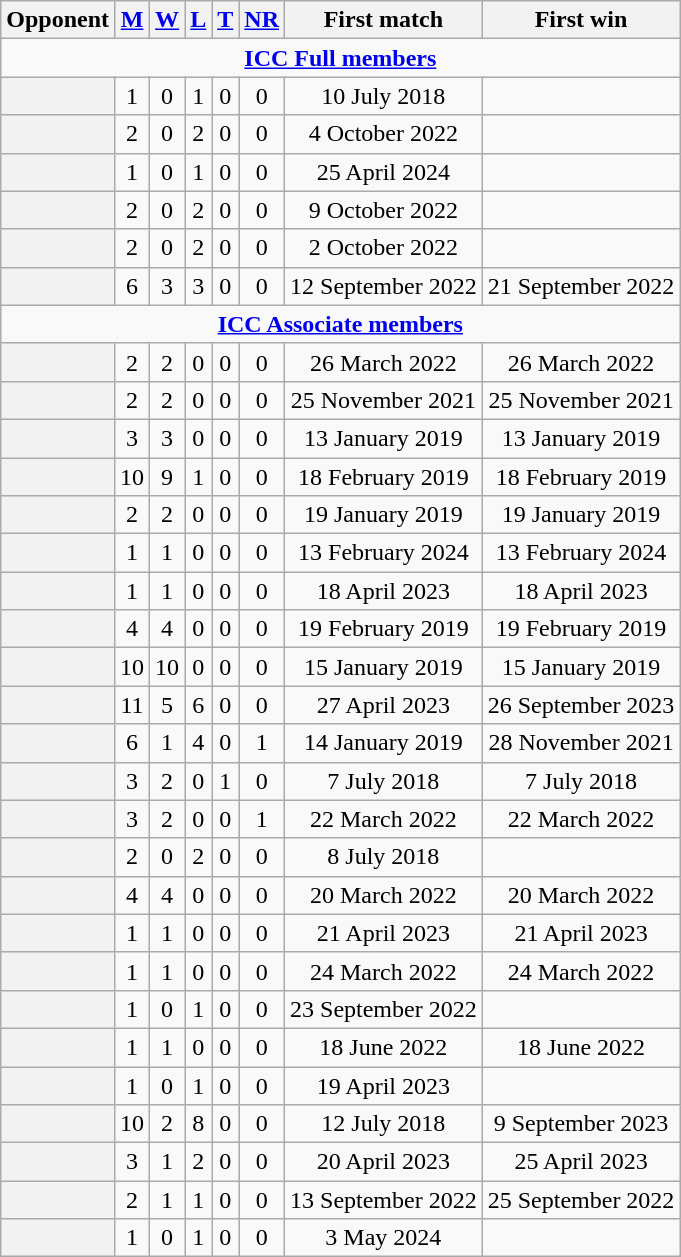<table class="wikitable plainrowheaders sortable" style="text-align:center">
<tr>
<th scope="col">Opponent</th>
<th scope="col"><a href='#'>M</a></th>
<th scope="col"><a href='#'>W</a></th>
<th scope="col"><a href='#'>L</a></th>
<th scope="col"><a href='#'>T</a></th>
<th scope="col"><a href='#'>NR</a></th>
<th scope="col">First match</th>
<th scope="col">First win</th>
</tr>
<tr>
<td colspan="10" style="text-align: center;"><strong><a href='#'>ICC Full members</a></strong></td>
</tr>
<tr>
<th scope="row"></th>
<td>1</td>
<td>0</td>
<td>1</td>
<td>0</td>
<td>0</td>
<td>10 July 2018</td>
<td></td>
</tr>
<tr>
<th scope="row"></th>
<td>2</td>
<td>0</td>
<td>2</td>
<td>0</td>
<td>0</td>
<td>4 October 2022</td>
<td></td>
</tr>
<tr>
<th scope="row"></th>
<td>1</td>
<td>0</td>
<td>1</td>
<td>0</td>
<td>0</td>
<td>25 April 2024</td>
<td></td>
</tr>
<tr>
<th scope="row"></th>
<td>2</td>
<td>0</td>
<td>2</td>
<td>0</td>
<td>0</td>
<td>9 October 2022</td>
<td></td>
</tr>
<tr>
<th scope="row"></th>
<td>2</td>
<td>0</td>
<td>2</td>
<td>0</td>
<td>0</td>
<td>2 October 2022</td>
<td></td>
</tr>
<tr>
<th scope="row"></th>
<td>6</td>
<td>3</td>
<td>3</td>
<td>0</td>
<td>0</td>
<td>12 September 2022</td>
<td>21 September 2022</td>
</tr>
<tr>
<td colspan="10" style="text-align: center;"><strong><a href='#'>ICC Associate members</a></strong></td>
</tr>
<tr>
<th scope="row"></th>
<td>2</td>
<td>2</td>
<td>0</td>
<td>0</td>
<td>0</td>
<td>26 March 2022</td>
<td>26 March 2022</td>
</tr>
<tr>
<th scope="row"></th>
<td>2</td>
<td>2</td>
<td>0</td>
<td>0</td>
<td>0</td>
<td>25 November 2021</td>
<td>25 November 2021</td>
</tr>
<tr>
<th scope="row"></th>
<td>3</td>
<td>3</td>
<td>0</td>
<td>0</td>
<td>0</td>
<td>13 January 2019</td>
<td>13 January 2019</td>
</tr>
<tr>
<th scope="row"></th>
<td>10</td>
<td>9</td>
<td>1</td>
<td>0</td>
<td>0</td>
<td>18 February 2019</td>
<td>18 February 2019</td>
</tr>
<tr>
<th scope="row"></th>
<td>2</td>
<td>2</td>
<td>0</td>
<td>0</td>
<td>0</td>
<td>19 January 2019</td>
<td>19 January 2019</td>
</tr>
<tr>
<th scope="row"></th>
<td>1</td>
<td>1</td>
<td>0</td>
<td>0</td>
<td>0</td>
<td>13 February 2024</td>
<td>13 February 2024</td>
</tr>
<tr>
<th scope="row"></th>
<td>1</td>
<td>1</td>
<td>0</td>
<td>0</td>
<td>0</td>
<td>18 April 2023</td>
<td>18 April 2023</td>
</tr>
<tr>
<th scope="row"></th>
<td>4</td>
<td>4</td>
<td>0</td>
<td>0</td>
<td>0</td>
<td>19 February 2019</td>
<td>19 February 2019</td>
</tr>
<tr>
<th scope="row"></th>
<td>10</td>
<td>10</td>
<td>0</td>
<td>0</td>
<td>0</td>
<td>15 January 2019</td>
<td>15 January 2019</td>
</tr>
<tr>
<th scope="row"></th>
<td>11</td>
<td>5</td>
<td>6</td>
<td>0</td>
<td>0</td>
<td>27 April 2023</td>
<td>26 September 2023</td>
</tr>
<tr>
<th scope="row"></th>
<td>6</td>
<td>1</td>
<td>4</td>
<td>0</td>
<td>1</td>
<td>14 January 2019</td>
<td>28 November 2021</td>
</tr>
<tr>
<th scope="row"></th>
<td>3</td>
<td>2</td>
<td>0</td>
<td>1</td>
<td>0</td>
<td>7 July 2018</td>
<td>7 July 2018</td>
</tr>
<tr>
<th scope="row"></th>
<td>3</td>
<td>2</td>
<td>0</td>
<td>0</td>
<td>1</td>
<td>22 March 2022</td>
<td>22 March 2022</td>
</tr>
<tr>
<th scope="row"></th>
<td>2</td>
<td>0</td>
<td>2</td>
<td>0</td>
<td>0</td>
<td>8 July 2018</td>
<td></td>
</tr>
<tr>
<th scope="row"></th>
<td>4</td>
<td>4</td>
<td>0</td>
<td>0</td>
<td>0</td>
<td>20 March 2022</td>
<td>20 March 2022</td>
</tr>
<tr>
<th scope="row"></th>
<td>1</td>
<td>1</td>
<td>0</td>
<td>0</td>
<td>0</td>
<td>21 April 2023</td>
<td>21 April 2023</td>
</tr>
<tr>
<th scope="row"></th>
<td>1</td>
<td>1</td>
<td>0</td>
<td>0</td>
<td>0</td>
<td>24 March 2022</td>
<td>24 March 2022</td>
</tr>
<tr>
<th scope="row"></th>
<td>1</td>
<td>0</td>
<td>1</td>
<td>0</td>
<td>0</td>
<td>23 September 2022</td>
<td></td>
</tr>
<tr>
<th scope="row"></th>
<td>1</td>
<td>1</td>
<td>0</td>
<td>0</td>
<td>0</td>
<td>18 June 2022</td>
<td>18 June 2022</td>
</tr>
<tr>
<th scope="row"></th>
<td>1</td>
<td>0</td>
<td>1</td>
<td>0</td>
<td>0</td>
<td>19 April 2023</td>
<td></td>
</tr>
<tr>
<th scope="row"></th>
<td>10</td>
<td>2</td>
<td>8</td>
<td>0</td>
<td>0</td>
<td>12 July 2018</td>
<td>9 September 2023</td>
</tr>
<tr>
<th scope="row"></th>
<td>3</td>
<td>1</td>
<td>2</td>
<td>0</td>
<td>0</td>
<td>20 April 2023</td>
<td>25 April 2023</td>
</tr>
<tr>
<th scope="row"></th>
<td>2</td>
<td>1</td>
<td>1</td>
<td>0</td>
<td>0</td>
<td>13 September 2022</td>
<td>25 September 2022</td>
</tr>
<tr>
<th scope="row"></th>
<td>1</td>
<td>0</td>
<td>1</td>
<td>0</td>
<td>0</td>
<td>3 May 2024</td>
<td></td>
</tr>
</table>
